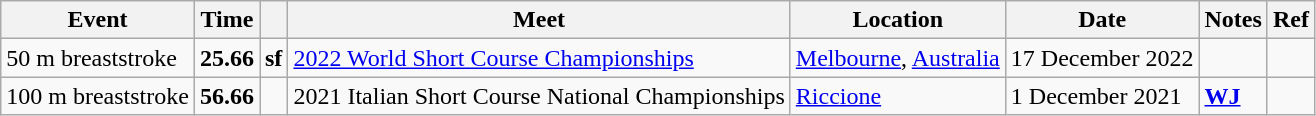<table class="wikitable">
<tr>
<th>Event</th>
<th>Time</th>
<th></th>
<th>Meet</th>
<th>Location</th>
<th>Date</th>
<th>Notes</th>
<th>Ref</th>
</tr>
<tr>
<td>50 m breaststroke</td>
<td style="text-align:center;"><strong>25.66</strong></td>
<td><strong>sf</strong></td>
<td><a href='#'>2022 World Short Course Championships</a></td>
<td><a href='#'>Melbourne</a>, <a href='#'>Australia</a></td>
<td>17 December 2022</td>
<td></td>
<td style="text-align:center;"></td>
</tr>
<tr>
<td>100 m breaststroke</td>
<td style="text-align:center;"><strong>56.66</strong></td>
<td></td>
<td>2021 Italian Short Course National Championships</td>
<td><a href='#'>Riccione</a></td>
<td>1 December 2021</td>
<td><strong><a href='#'>WJ</a></strong></td>
<td style="text-align:center;"></td>
</tr>
</table>
